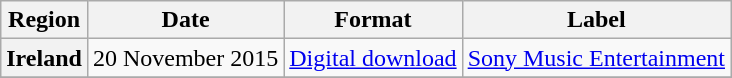<table class="wikitable sortable plainrowheaders">
<tr>
<th scope="col">Region</th>
<th scope="col">Date</th>
<th scope="col">Format</th>
<th scope="col">Label</th>
</tr>
<tr>
<th scope="row">Ireland</th>
<td>20 November 2015</td>
<td><a href='#'>Digital download</a></td>
<td><a href='#'>Sony Music Entertainment</a></td>
</tr>
<tr>
</tr>
</table>
